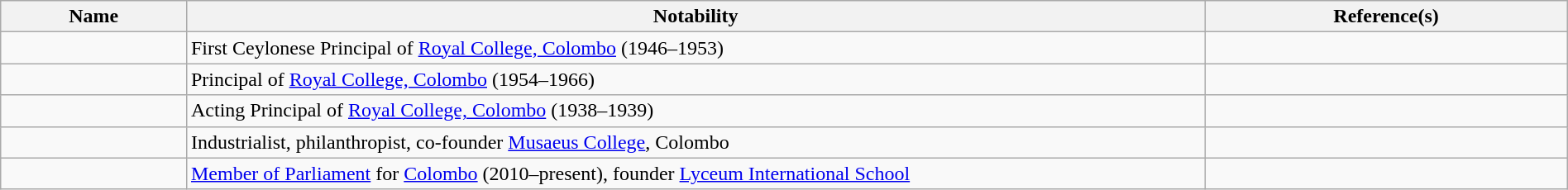<table class="wikitable sortable" style="width:100%">
<tr>
<th style="width:*;">Name</th>
<th style="width:65%;" class="unsortable">Notability</th>
<th style="width:*;" class="unsortable">Reference(s)</th>
</tr>
<tr>
<td></td>
<td>First Ceylonese Principal of <a href='#'>Royal College, Colombo</a> (1946–1953)</td>
<td style="text-align:center;"></td>
</tr>
<tr>
<td></td>
<td>Principal of <a href='#'>Royal College, Colombo</a> (1954–1966)</td>
<td style="text-align:center;"></td>
</tr>
<tr>
<td></td>
<td>Acting Principal of <a href='#'>Royal College, Colombo</a> (1938–1939)</td>
<td style="text-align:center;"></td>
</tr>
<tr>
<td></td>
<td>Industrialist, philanthropist, co-founder <a href='#'>Musaeus College</a>, Colombo</td>
<td style="text-align:center;"></td>
</tr>
<tr>
<td></td>
<td><a href='#'>Member of Parliament</a> for <a href='#'>Colombo</a> (2010–present), founder <a href='#'>Lyceum International School</a></td>
<td style="text-align:center;"></td>
</tr>
</table>
